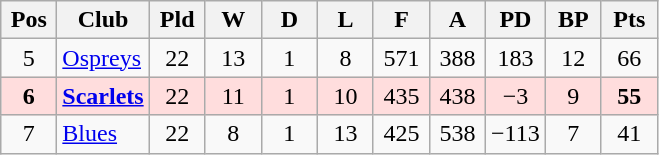<table class="wikitable" style="text-align:center">
<tr>
<th width=30>Pos</th>
<th>Club</th>
<th width=30>Pld</th>
<th width=30>W</th>
<th width=30>D</th>
<th width=30>L</th>
<th width=30>F</th>
<th width=30>A</th>
<th width=30>PD</th>
<th width=30>BP</th>
<th width=30>Pts</th>
</tr>
<tr>
<td>5</td>
<td align=left> <a href='#'>Ospreys</a></td>
<td>22</td>
<td>13</td>
<td>1</td>
<td>8</td>
<td>571</td>
<td>388</td>
<td>183</td>
<td>12</td>
<td>66</td>
</tr>
<tr bgcolor="ffdddd">
<td><strong>6</strong></td>
<td align=left> <strong><a href='#'>Scarlets</a></strong></td>
<td>22</td>
<td>11</td>
<td>1</td>
<td>10</td>
<td>435</td>
<td>438</td>
<td>−3</td>
<td>9</td>
<td><strong>55</strong></td>
</tr>
<tr>
<td>7</td>
<td align=left> <a href='#'>Blues</a></td>
<td>22</td>
<td>8</td>
<td>1</td>
<td>13</td>
<td>425</td>
<td>538</td>
<td>−113</td>
<td>7</td>
<td>41</td>
</tr>
</table>
